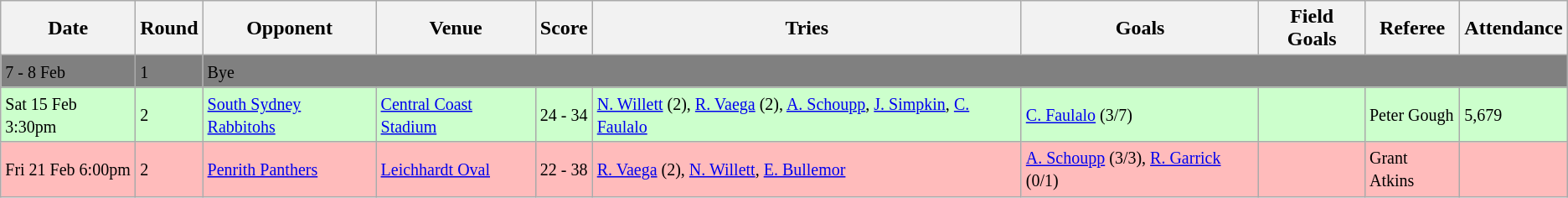<table class="wikitable">
<tr>
<th>Date</th>
<th>Round</th>
<th>Opponent</th>
<th>Venue</th>
<th>Score</th>
<th>Tries</th>
<th>Goals</th>
<th>Field Goals</th>
<th>Referee</th>
<th>Attendance</th>
</tr>
<tr bgcolor="#808080">
<td><small>7 - 8 Feb</small></td>
<td><small>1</small></td>
<td colspan="8"><small>Bye</small></td>
</tr>
<tr bgcolor=#CCFFCC>
<td><small>Sat 15 Feb 3:30pm</small></td>
<td><small>2</small></td>
<td><a href='#'><small>South Sydney Rabbitohs</small></a></td>
<td><a href='#'><small>Central Coast Stadium</small></a></td>
<td><small>24 - 34</small></td>
<td><small><a href='#'>N. Willett</a> (2), <a href='#'>R. Vaega</a> (2), <a href='#'>A. Schoupp</a>, <a href='#'>J. Simpkin</a>, <a href='#'>C. Faulalo</a></small></td>
<td><small><a href='#'>C.  Faulalo</a> (3/7)</small></td>
<td></td>
<td><small>Peter Gough</small></td>
<td><small>5,679</small></td>
</tr>
<tr bgcolor=#FFBBBB>
<td><small>Fri 21 Feb 6:00pm</small></td>
<td><small>2</small></td>
<td><a href='#'><small>Penrith Panthers</small></a></td>
<td><a href='#'><small>Leichhardt Oval</small></a></td>
<td><small>22 - 38</small></td>
<td><small><a href='#'>R. Vaega</a> (2), <a href='#'>N. Willett</a>, <a href='#'>E.  Bullemor</a></small></td>
<td><small><a href='#'>A.  Schoupp</a> (3/3), <a href='#'>R. Garrick</a> (0/1)</small></td>
<td></td>
<td><small>Grant Atkins</small></td>
<td></td>
</tr>
</table>
